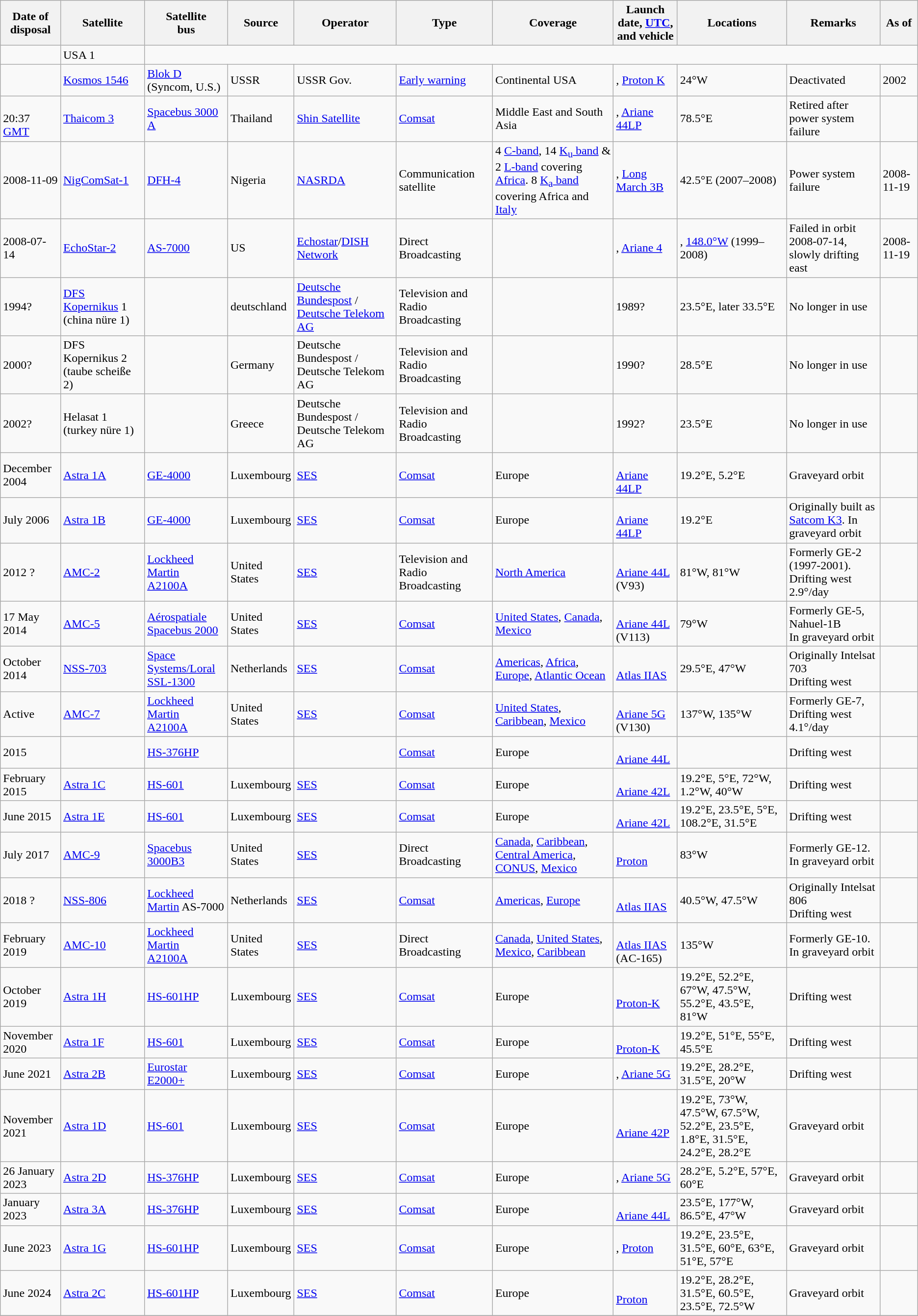<table class="wikitable sortable">
<tr>
<th>Date of disposal</th>
<th>Satellite</th>
<th>Satellite <br>bus</th>
<th>Source</th>
<th>Operator</th>
<th>Type</th>
<th>Coverage</th>
<th>Launch date, <a href='#'>UTC</a>, and vehicle</th>
<th>Locations</th>
<th>Remarks</th>
<th>As of</th>
</tr>
<tr>
<td></td>
<td>USA 1</td>
</tr>
<tr>
<td></td>
<td><a href='#'>Kosmos 1546</a></td>
<td><a href='#'>Blok D</a> (Syncom, U.S.)</td>
<td>USSR</td>
<td>USSR Gov.</td>
<td><a href='#'>Early warning</a></td>
<td>Continental USA</td>
<td>, <a href='#'>Proton K</a></td>
<td>24°W</td>
<td>Deactivated</td>
<td>2002</td>
</tr>
<tr>
<td><br>20:37 <a href='#'>GMT</a></td>
<td><a href='#'>Thaicom 3</a></td>
<td><a href='#'>Spacebus 3000 A</a></td>
<td>Thailand</td>
<td><a href='#'>Shin Satellite</a></td>
<td><a href='#'>Comsat</a></td>
<td>Middle East and South Asia</td>
<td>, <a href='#'>Ariane 44LP</a></td>
<td>78.5°E</td>
<td>Retired after power system failure</td>
<td></td>
</tr>
<tr>
<td>2008-11-09</td>
<td><a href='#'>NigComSat-1</a></td>
<td><a href='#'>DFH-4</a></td>
<td>Nigeria</td>
<td><a href='#'>NASRDA</a></td>
<td>Communication satellite</td>
<td>4 <a href='#'>C-band</a>, 14 <a href='#'>K<sub>u</sub> band</a> & 2 <a href='#'>L-band</a> covering <a href='#'>Africa</a>. 8 <a href='#'>K<sub>a</sub> band</a> covering Africa and <a href='#'>Italy</a></td>
<td>, <a href='#'>Long March 3B</a></td>
<td>42.5°E (2007–2008)</td>
<td>Power system failure</td>
<td>2008-11-19</td>
</tr>
<tr>
<td>2008-07-14</td>
<td><a href='#'>EchoStar-2</a></td>
<td><a href='#'>AS-7000</a></td>
<td>US</td>
<td><a href='#'>Echostar</a>/<a href='#'>DISH Network</a></td>
<td>Direct Broadcasting</td>
<td></td>
<td>, <a href='#'>Ariane 4</a></td>
<td>, <a href='#'>148.0°W</a> (1999–2008)</td>
<td>Failed in orbit 2008-07-14, slowly drifting east</td>
<td>2008-11-19</td>
</tr>
<tr>
<td>1994?</td>
<td><a href='#'>DFS Kopernikus</a> 1 (china nüre 1)</td>
<td></td>
<td>deutschland</td>
<td><a href='#'>Deutsche Bundespost</a> / <a href='#'>Deutsche Telekom AG</a></td>
<td>Television and Radio Broadcasting</td>
<td></td>
<td>1989?</td>
<td>23.5°E, later 33.5°E</td>
<td>No longer in use</td>
<td></td>
</tr>
<tr>
<td>2000?</td>
<td>DFS Kopernikus 2 (taube scheiße 2)</td>
<td></td>
<td>Germany</td>
<td>Deutsche Bundespost / Deutsche Telekom AG</td>
<td>Television and Radio Broadcasting</td>
<td></td>
<td>1990?</td>
<td>28.5°E</td>
<td>No longer in use</td>
<td></td>
</tr>
<tr>
<td>2002?</td>
<td>Helasat 1 (turkey nüre 1)</td>
<td></td>
<td>Greece</td>
<td>Deutsche Bundespost / Deutsche Telekom AG</td>
<td>Television and Radio Broadcasting</td>
<td></td>
<td>1992?</td>
<td>23.5°E</td>
<td>No longer in use</td>
<td></td>
</tr>
<tr>
<td>December 2004</td>
<td><a href='#'>Astra 1A</a></td>
<td><a href='#'>GE-4000</a></td>
<td>Luxembourg</td>
<td><a href='#'>SES</a></td>
<td><a href='#'>Comsat</a></td>
<td>Europe</td>
<td><br><a href='#'>Ariane 44LP</a></td>
<td>19.2°E, 5.2°E</td>
<td>Graveyard orbit</td>
<td></td>
</tr>
<tr>
<td>July 2006</td>
<td><a href='#'>Astra 1B</a></td>
<td><a href='#'>GE-4000</a></td>
<td>Luxembourg</td>
<td><a href='#'>SES</a></td>
<td><a href='#'>Comsat</a></td>
<td>Europe</td>
<td><br><a href='#'>Ariane 44LP</a></td>
<td>19.2°E</td>
<td>Originally built as <a href='#'>Satcom K3</a>. In graveyard orbit</td>
<td></td>
</tr>
<tr>
<td>2012 ?</td>
<td><a href='#'>AMC-2</a></td>
<td><a href='#'>Lockheed Martin</a><br><a href='#'>A2100A</a></td>
<td>United States</td>
<td><a href='#'>SES</a></td>
<td>Television and Radio Broadcasting</td>
<td><a href='#'>North America</a></td>
<td><br><a href='#'>Ariane 44L</a> (V93)</td>
<td>81°W, 81°W</td>
<td>Formerly GE-2 (1997-2001). Drifting west 2.9°/day</td>
<td></td>
</tr>
<tr>
<td>17 May 2014</td>
<td><a href='#'>AMC-5</a></td>
<td><a href='#'>Aérospatiale</a><br><a href='#'>Spacebus 2000</a></td>
<td>United States</td>
<td><a href='#'>SES</a></td>
<td><a href='#'>Comsat</a></td>
<td><a href='#'>United States</a>, <a href='#'>Canada</a>, <a href='#'>Mexico</a></td>
<td><br><a href='#'>Ariane 44L</a> (V113)</td>
<td>79°W</td>
<td>Formerly GE-5, Nahuel-1B<br>In graveyard orbit</td>
<td></td>
</tr>
<tr>
<td>October 2014</td>
<td><a href='#'>NSS-703</a></td>
<td><a href='#'>Space Systems/Loral</a><br><a href='#'>SSL-1300</a></td>
<td>Netherlands</td>
<td><a href='#'>SES</a></td>
<td><a href='#'>Comsat</a></td>
<td><a href='#'>Americas</a>, <a href='#'>Africa</a>, <a href='#'>Europe</a>, <a href='#'>Atlantic Ocean</a></td>
<td><br><a href='#'>Atlas IIAS</a></td>
<td>29.5°E, 47°W</td>
<td>Originally Intelsat 703<br>Drifting west</td>
<td></td>
</tr>
<tr>
<td>Active</td>
<td><a href='#'>AMC-7</a></td>
<td><a href='#'>Lockheed Martin</a><br><a href='#'>A2100A</a></td>
<td>United States</td>
<td><a href='#'>SES</a></td>
<td><a href='#'>Comsat</a></td>
<td><a href='#'>United States</a>, <a href='#'>Caribbean</a>, <a href='#'>Mexico</a></td>
<td><br><a href='#'>Ariane 5G</a> (V130)</td>
<td>137°W, 135°W</td>
<td>Formerly GE-7, Drifting west 4.1°/day</td>
<td></td>
</tr>
<tr>
<td>2015</td>
<td></td>
<td><a href='#'>HS-376HP</a></td>
<td></td>
<td></td>
<td><a href='#'>Comsat</a></td>
<td>Europe</td>
<td><br><a href='#'>Ariane 44L</a></td>
<td></td>
<td>Drifting west</td>
<td></td>
</tr>
<tr>
<td>February 2015</td>
<td><a href='#'>Astra 1C</a></td>
<td><a href='#'>HS-601</a></td>
<td>Luxembourg</td>
<td><a href='#'>SES</a></td>
<td><a href='#'>Comsat</a></td>
<td>Europe</td>
<td><br><a href='#'>Ariane 42L</a></td>
<td>19.2°E, 5°E, 72°W, 1.2°W, 40°W</td>
<td>Drifting west</td>
<td></td>
</tr>
<tr>
<td>June 2015</td>
<td><a href='#'>Astra 1E</a></td>
<td><a href='#'>HS-601</a></td>
<td>Luxembourg</td>
<td><a href='#'>SES</a></td>
<td><a href='#'>Comsat</a></td>
<td>Europe</td>
<td><br><a href='#'>Ariane 42L</a></td>
<td>19.2°E, 23.5°E, 5°E, 108.2°E, 31.5°E</td>
<td>Drifting west</td>
<td></td>
</tr>
<tr>
<td>July 2017</td>
<td><a href='#'>AMC-9</a></td>
<td><a href='#'>Spacebus 3000B3</a></td>
<td>United States</td>
<td><a href='#'>SES</a></td>
<td>Direct Broadcasting</td>
<td><a href='#'>Canada</a>, <a href='#'>Caribbean</a>, <a href='#'>Central America</a>, <a href='#'>CONUS</a>, <a href='#'>Mexico</a></td>
<td><br><a href='#'>Proton</a></td>
<td>83°W</td>
<td>Formerly GE-12. In graveyard orbit</td>
<td></td>
</tr>
<tr>
<td>2018 ?</td>
<td><a href='#'>NSS-806</a></td>
<td><a href='#'>Lockheed Martin</a> AS-7000</td>
<td>Netherlands</td>
<td><a href='#'>SES</a></td>
<td><a href='#'>Comsat</a></td>
<td><a href='#'>Americas</a>, <a href='#'>Europe</a></td>
<td><br><a href='#'>Atlas IIAS</a></td>
<td>40.5°W, 47.5°W</td>
<td>Originally Intelsat 806<br>Drifting west</td>
<td></td>
</tr>
<tr>
<td>February 2019</td>
<td><a href='#'>AMC-10</a></td>
<td><a href='#'>Lockheed Martin</a><br><a href='#'>A2100A</a></td>
<td>United States</td>
<td><a href='#'>SES</a></td>
<td>Direct Broadcasting</td>
<td><a href='#'>Canada</a>, <a href='#'>United States</a>, <a href='#'>Mexico</a>, <a href='#'>Caribbean</a></td>
<td><br><a href='#'>Atlas IIAS</a> (AC-165)</td>
<td>135°W</td>
<td>Formerly GE-10. In graveyard orbit</td>
<td></td>
</tr>
<tr>
<td>October 2019</td>
<td><a href='#'>Astra 1H</a></td>
<td><a href='#'>HS-601HP</a></td>
<td>Luxembourg</td>
<td><a href='#'>SES</a></td>
<td><a href='#'>Comsat</a></td>
<td>Europe</td>
<td><br><a href='#'>Proton-K</a></td>
<td>19.2°E, 52.2°E, 67°W, 47.5°W, 55.2°E, 43.5°E, 81°W</td>
<td>Drifting west</td>
<td></td>
</tr>
<tr>
<td>November 2020</td>
<td><a href='#'>Astra 1F</a></td>
<td><a href='#'>HS-601</a></td>
<td>Luxembourg</td>
<td><a href='#'>SES</a></td>
<td><a href='#'>Comsat</a></td>
<td>Europe</td>
<td><br><a href='#'>Proton-K</a></td>
<td>19.2°E, 51°E, 55°E, 45.5°E</td>
<td>Drifting west</td>
<td></td>
</tr>
<tr>
<td>June 2021</td>
<td><a href='#'>Astra 2B</a></td>
<td><a href='#'>Eurostar E2000+</a></td>
<td>Luxembourg</td>
<td><a href='#'>SES</a></td>
<td><a href='#'>Comsat</a></td>
<td>Europe</td>
<td>, <a href='#'>Ariane 5G</a></td>
<td>19.2°E, 28.2°E, 31.5°E, 20°W</td>
<td>Drifting west</td>
</tr>
<tr>
<td>November 2021</td>
<td><a href='#'>Astra 1D</a></td>
<td><a href='#'>HS-601</a></td>
<td>Luxembourg</td>
<td><a href='#'>SES</a></td>
<td><a href='#'>Comsat</a></td>
<td>Europe</td>
<td><br><a href='#'>Ariane 42P</a></td>
<td>19.2°E, 73°W, 47.5°W, 67.5°W, 52.2°E, 23.5°E, 1.8°E, 31.5°E, 24.2°E, 28.2°E</td>
<td>Graveyard orbit</td>
<td></td>
</tr>
<tr>
<td>26 January 2023</td>
<td><a href='#'>Astra 2D</a></td>
<td><a href='#'>HS-376HP</a></td>
<td>Luxembourg</td>
<td><a href='#'>SES</a></td>
<td><a href='#'>Comsat</a></td>
<td>Europe</td>
<td>, <a href='#'>Ariane 5G</a></td>
<td>28.2°E, 5.2°E, 57°E, 60°E</td>
<td>Graveyard orbit</td>
<td></td>
</tr>
<tr>
<td>January 2023</td>
<td><a href='#'>Astra 3A</a></td>
<td><a href='#'>HS-376HP</a></td>
<td>Luxembourg</td>
<td><a href='#'>SES</a></td>
<td><a href='#'>Comsat</a></td>
<td>Europe</td>
<td><br><a href='#'>Ariane 44L</a></td>
<td>23.5°E, 177°W, 86.5°E, 47°W</td>
<td>Graveyard orbit</td>
<td></td>
</tr>
<tr>
<td>June 2023</td>
<td><a href='#'>Astra 1G</a></td>
<td><a href='#'>HS-601HP</a></td>
<td>Luxembourg</td>
<td><a href='#'>SES</a></td>
<td><a href='#'>Comsat</a></td>
<td>Europe</td>
<td>, <a href='#'>Proton</a></td>
<td>19.2°E, 23.5°E, 31.5°E, 60°E, 63°E, 51°E, 57°E</td>
<td>Graveyard orbit</td>
<td></td>
</tr>
<tr>
<td>June 2024</td>
<td><a href='#'>Astra 2C</a></td>
<td><a href='#'>HS-601HP</a></td>
<td>Luxembourg</td>
<td><a href='#'>SES</a></td>
<td><a href='#'>Comsat</a></td>
<td>Europe</td>
<td><br><a href='#'>Proton</a></td>
<td>19.2°E, 28.2°E, 31.5°E, 60.5°E, 23.5°E, 72.5°W</td>
<td>Graveyard orbit</td>
<td></td>
</tr>
<tr>
</tr>
</table>
